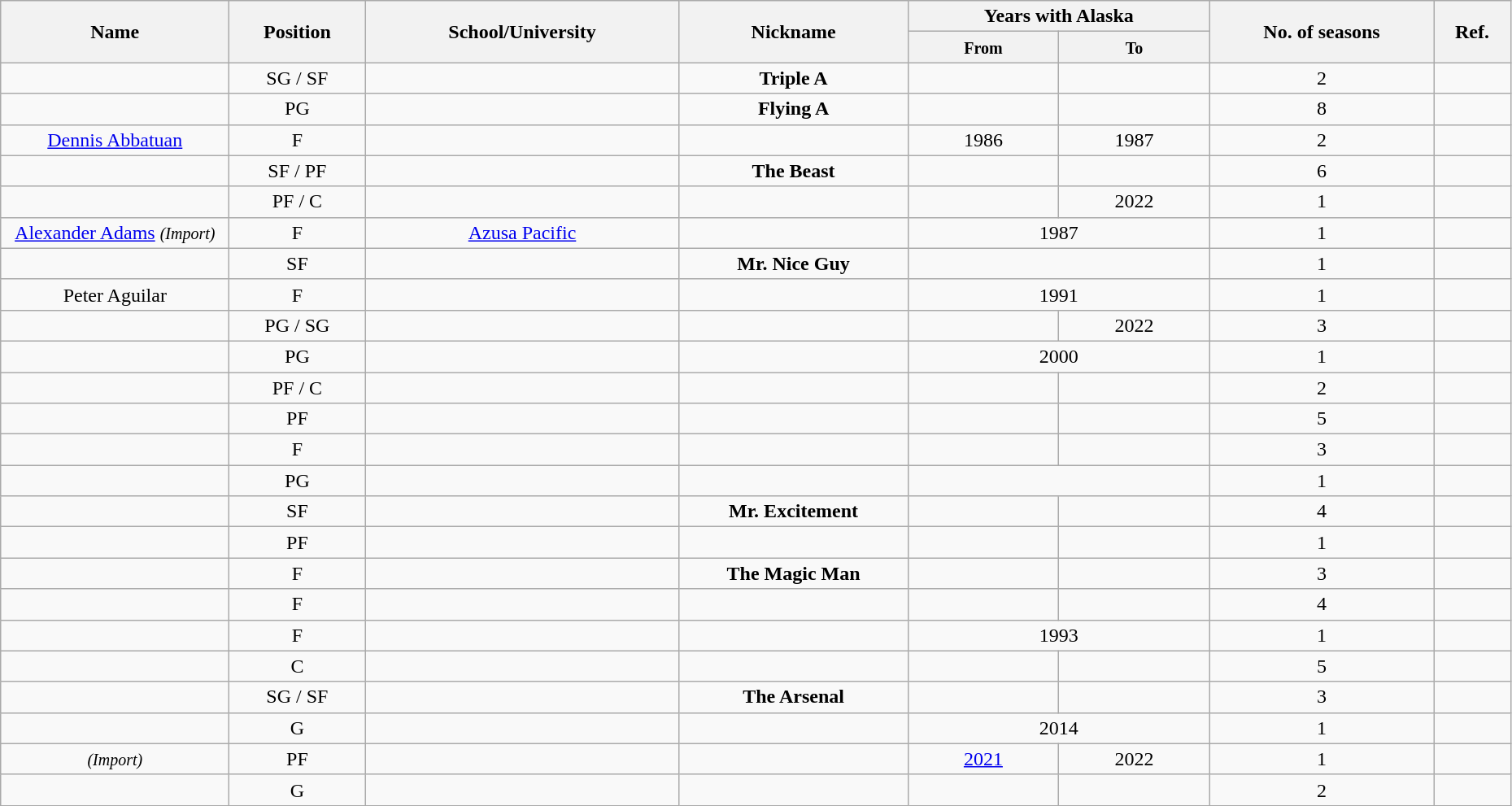<table class="wikitable sortable" style="text-align:center" width="98%">
<tr>
<th style="width:180px;" rowspan="2">Name</th>
<th rowspan="2">Position</th>
<th style="width:250px;" rowspan="2">School/University</th>
<th style="width:180px;" rowspan="2">Nickname</th>
<th style="width:180px; text-align:center;" colspan="2">Years with Alaska</th>
<th rowspan="2">No. of seasons</th>
<th rowspan="2"; class=unsortable>Ref.</th>
</tr>
<tr>
<th style="width:10%; text-align:center;"><small>From</small></th>
<th style="width:10%; text-align:center;"><small>To</small></th>
</tr>
<tr>
<td></td>
<td>SG / SF</td>
<td></td>
<td><strong>Triple A</strong></td>
<td></td>
<td></td>
<td>2</td>
<td></td>
</tr>
<tr>
<td></td>
<td>PG</td>
<td></td>
<td><strong>Flying A</strong></td>
<td></td>
<td></td>
<td>8</td>
<td></td>
</tr>
<tr>
<td><a href='#'>Dennis Abbatuan</a></td>
<td>F</td>
<td></td>
<td></td>
<td>1986</td>
<td>1987</td>
<td>2</td>
<td></td>
</tr>
<tr>
<td></td>
<td>SF / PF</td>
<td></td>
<td><strong>The Beast</strong></td>
<td></td>
<td></td>
<td>6</td>
<td></td>
</tr>
<tr>
<td></td>
<td>PF / C</td>
<td></td>
<td></td>
<td></td>
<td>2022</td>
<td>1</td>
<td></td>
</tr>
<tr>
<td><a href='#'>Alexander Adams</a> <small><em>(Import)</em></small></td>
<td>F</td>
<td><a href='#'>Azusa Pacific</a></td>
<td></td>
<td colspan="2">1987</td>
<td>1</td>
<td></td>
</tr>
<tr>
<td></td>
<td>SF</td>
<td></td>
<td><strong>Mr. Nice Guy</strong></td>
<td colspan="2"></td>
<td>1</td>
<td></td>
</tr>
<tr>
<td>Peter Aguilar</td>
<td>F</td>
<td></td>
<td></td>
<td colspan="2">1991</td>
<td>1</td>
<td></td>
</tr>
<tr>
<td><br></td>
<td>PG / SG</td>
<td></td>
<td></td>
<td></td>
<td>2022</td>
<td>3</td>
<td></td>
</tr>
<tr>
<td></td>
<td>PG</td>
<td></td>
<td></td>
<td colspan="2">2000</td>
<td>1</td>
<td></td>
</tr>
<tr>
<td></td>
<td>PF / C</td>
<td></td>
<td></td>
<td></td>
<td></td>
<td>2</td>
<td></td>
</tr>
<tr>
<td></td>
<td>PF</td>
<td></td>
<td></td>
<td></td>
<td></td>
<td>5</td>
<td></td>
</tr>
<tr>
<td><br></td>
<td>F</td>
<td></td>
<td></td>
<td></td>
<td></td>
<td>3</td>
<td></td>
</tr>
<tr>
<td></td>
<td>PG</td>
<td></td>
<td></td>
<td colspan="2"></td>
<td>1</td>
<td></td>
</tr>
<tr>
<td></td>
<td>SF</td>
<td></td>
<td><strong>Mr. Excitement</strong></td>
<td></td>
<td></td>
<td>4</td>
<td></td>
</tr>
<tr>
<td></td>
<td>PF</td>
<td></td>
<td></td>
<td></td>
<td></td>
<td>1</td>
<td></td>
</tr>
<tr>
<td></td>
<td>F</td>
<td></td>
<td><strong>The Magic Man</strong></td>
<td></td>
<td></td>
<td>3</td>
<td></td>
</tr>
<tr>
<td></td>
<td>F</td>
<td></td>
<td></td>
<td></td>
<td></td>
<td>4</td>
<td></td>
</tr>
<tr>
<td></td>
<td>F</td>
<td></td>
<td></td>
<td colspan="2">1993</td>
<td>1</td>
<td></td>
</tr>
<tr>
<td><br></td>
<td>C</td>
<td></td>
<td></td>
<td></td>
<td></td>
<td>5</td>
<td></td>
</tr>
<tr>
<td></td>
<td>SG / SF</td>
<td></td>
<td><strong>The Arsenal</strong></td>
<td></td>
<td></td>
<td>3</td>
<td></td>
</tr>
<tr>
<td></td>
<td>G</td>
<td></td>
<td></td>
<td colspan="2">2014</td>
<td>1</td>
<td></td>
</tr>
<tr>
<td> <small><em>(Import)</em></small></td>
<td>PF</td>
<td></td>
<td></td>
<td><a href='#'>2021</a></td>
<td>2022</td>
<td>1</td>
<td></td>
</tr>
<tr>
<td></td>
<td>G</td>
<td></td>
<td></td>
<td></td>
<td></td>
<td>2</td>
<td></td>
</tr>
</table>
